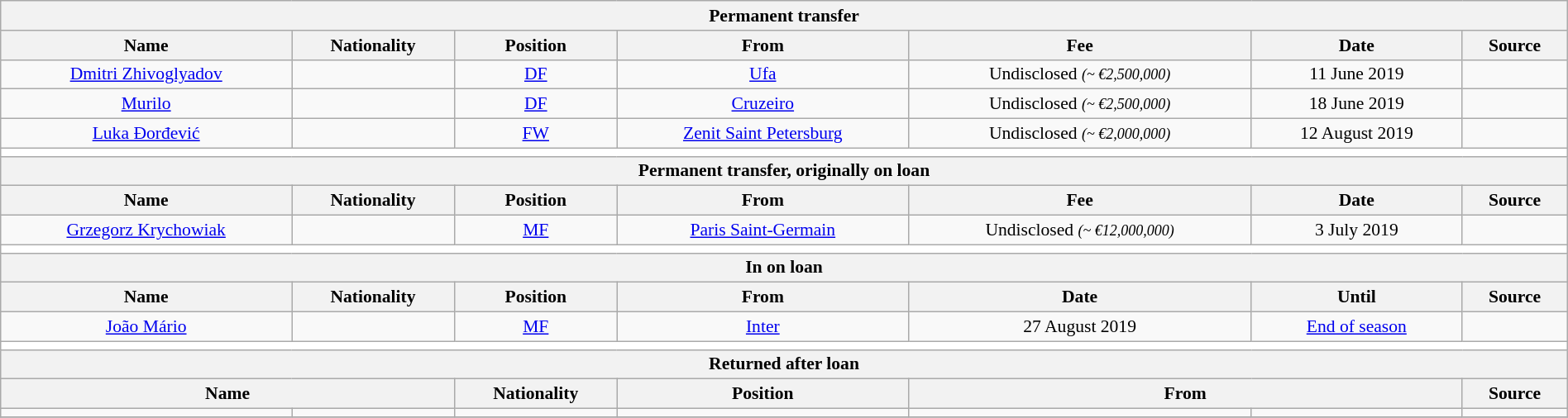<table class="wikitable" style="text-align:center; font-size:90%; width:100%;">
<tr>
<th colspan="7" style=text-align:center;">Permanent transfer</th>
</tr>
<tr>
<th style=text-align:center;">Name</th>
<th style=text-align:center;">Nationality</th>
<th style=text-align:center;">Position</th>
<th style=text-align:center;">From</th>
<th style=text-align:center;">Fee</th>
<th style=text-align:center;">Date</th>
<th style=text-align:center;">Source</th>
</tr>
<tr>
<td><a href='#'>Dmitri Zhivoglyadov</a></td>
<td></td>
<td><a href='#'>DF</a></td>
<td><a href='#'>Ufa</a></td>
<td>Undisclosed <small><em>(~ €2,500,000)</em></small></td>
<td>11 June 2019</td>
<td></td>
</tr>
<tr>
<td><a href='#'>Murilo</a></td>
<td></td>
<td><a href='#'>DF</a></td>
<td> <a href='#'>Cruzeiro</a></td>
<td>Undisclosed <small><em>(~ €2,500,000)</em></small></td>
<td>18 June 2019</td>
<td></td>
</tr>
<tr>
<td><a href='#'>Luka Đorđević</a></td>
<td></td>
<td><a href='#'>FW</a></td>
<td><a href='#'>Zenit Saint Petersburg</a></td>
<td>Undisclosed <small><em>(~ €2,000,000)</em></small></td>
<td>12 August 2019</td>
<td></td>
</tr>
<tr>
<th colspan="7" style="background:white"></th>
</tr>
<tr>
<th colspan="7" style=text-align:center;">Permanent transfer, originally on loan</th>
</tr>
<tr>
<th style=text-align:center;">Name</th>
<th style=text-align:center;">Nationality</th>
<th style=text-align:center;">Position</th>
<th style=text-align:center;">From</th>
<th style=text-align:center;">Fee</th>
<th style=text-align:center;">Date</th>
<th style=text-align:center;">Source</th>
</tr>
<tr>
<td><a href='#'>Grzegorz Krychowiak</a></td>
<td></td>
<td><a href='#'>MF</a></td>
<td> <a href='#'>Paris Saint-Germain</a></td>
<td>Undisclosed <small><em>(~ €12,000,000)</em></small></td>
<td>3 July 2019</td>
<td></td>
</tr>
<tr>
<th colspan="7" style="background:white"></th>
</tr>
<tr>
<th colspan="7" style=text-align:center;">In on loan</th>
</tr>
<tr>
<th style=text-align:center;">Name</th>
<th style=text-align:center;">Nationality</th>
<th style=text-align:center;">Position</th>
<th style=text-align:center;">From</th>
<th style=text-align:center;">Date</th>
<th style=text-align:center;">Until</th>
<th style=text-align:center;">Source</th>
</tr>
<tr>
<td><a href='#'>João Mário</a></td>
<td> </td>
<td><a href='#'>MF</a></td>
<td> <a href='#'>Inter</a></td>
<td>27 August 2019</td>
<td><a href='#'>End of season</a></td>
<td></td>
</tr>
<tr>
<th colspan="7" style="background:white"></th>
</tr>
<tr>
<th colspan="7" style=text-align:center;">Returned after loan</th>
</tr>
<tr>
<th colspan="2" style=text-align:center;">Name</th>
<th style=text-align:center;">Nationality</th>
<th style=text-align:center;">Position</th>
<th colspan="2" style=text-align:center;">From</th>
<th style=text-align:center;">Source</th>
</tr>
<tr>
<td></td>
<td></td>
<td></td>
<td></td>
<td></td>
<td></td>
<td></td>
</tr>
<tr>
</tr>
</table>
